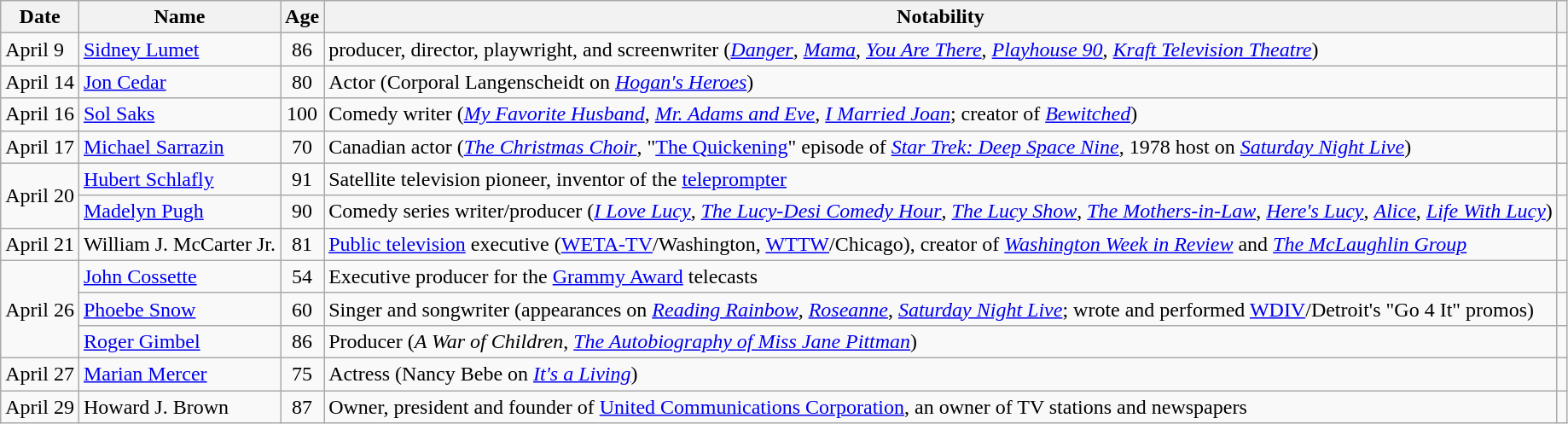<table class="wikitable sortable">
<tr ">
<th>Date</th>
<th>Name</th>
<th>Age</th>
<th>Notability</th>
<th class="unsortable"></th>
</tr>
<tr>
<td>April 9</td>
<td><a href='#'>Sidney Lumet</a></td>
<td style="text-align:center;">86</td>
<td>producer, director, playwright, and screenwriter (<em><a href='#'>Danger</a></em>, <em><a href='#'>Mama</a></em>, <em><a href='#'>You Are There</a></em>, <em><a href='#'>Playhouse 90</a></em>, <em><a href='#'>Kraft Television Theatre</a></em>)</td>
<td></td>
</tr>
<tr>
<td>April 14</td>
<td><a href='#'>Jon Cedar</a></td>
<td style="text-align:center;">80</td>
<td>Actor (Corporal Langenscheidt on <em><a href='#'>Hogan's Heroes</a></em>)</td>
<td></td>
</tr>
<tr>
<td>April 16</td>
<td><a href='#'>Sol Saks</a></td>
<td style="text-align:center;">100</td>
<td>Comedy writer (<em><a href='#'>My Favorite Husband</a></em>, <em><a href='#'>Mr. Adams and Eve</a></em>, <em><a href='#'>I Married Joan</a></em>; creator of <em><a href='#'>Bewitched</a></em>)</td>
<td></td>
</tr>
<tr>
<td>April 17</td>
<td><a href='#'>Michael Sarrazin</a></td>
<td style="text-align:center;">70</td>
<td>Canadian actor (<em><a href='#'>The Christmas Choir</a></em>, "<a href='#'>The Quickening</a>" episode of <em><a href='#'>Star Trek: Deep Space Nine</a></em>, 1978 host on <em><a href='#'>Saturday Night Live</a></em>)</td>
<td></td>
</tr>
<tr>
<td rowspan="2">April 20</td>
<td><a href='#'>Hubert Schlafly</a></td>
<td style="text-align:center;">91</td>
<td>Satellite television pioneer, inventor of the <a href='#'>teleprompter</a></td>
<td></td>
</tr>
<tr>
<td><a href='#'>Madelyn Pugh</a></td>
<td style="text-align:center;">90</td>
<td>Comedy series writer/producer (<em><a href='#'>I Love Lucy</a></em>, <em><a href='#'>The Lucy-Desi Comedy Hour</a></em>, <em><a href='#'>The Lucy Show</a></em>, <em><a href='#'>The Mothers-in-Law</a></em>, <em><a href='#'>Here's Lucy</a></em>, <em><a href='#'>Alice</a></em>, <em><a href='#'>Life With Lucy</a></em>)</td>
<td></td>
</tr>
<tr>
<td>April 21</td>
<td>William J. McCarter Jr.</td>
<td style="text-align:center;">81</td>
<td><a href='#'>Public television</a> executive (<a href='#'>WETA-TV</a>/Washington, <a href='#'>WTTW</a>/Chicago), creator of <em><a href='#'>Washington Week in Review</a></em> and <em><a href='#'>The McLaughlin Group</a></em></td>
<td></td>
</tr>
<tr>
<td rowspan="3">April 26</td>
<td><a href='#'>John Cossette</a></td>
<td style="text-align:center;">54</td>
<td>Executive producer for the <a href='#'>Grammy Award</a> telecasts</td>
<td></td>
</tr>
<tr>
<td><a href='#'>Phoebe Snow</a></td>
<td style="text-align:center;">60</td>
<td>Singer and songwriter (appearances on <em><a href='#'>Reading Rainbow</a></em>, <em><a href='#'>Roseanne</a></em>, <em><a href='#'>Saturday Night Live</a></em>; wrote and performed <a href='#'>WDIV</a>/Detroit's "Go 4 It" promos)</td>
<td></td>
</tr>
<tr>
<td><a href='#'>Roger Gimbel</a></td>
<td style="text-align:center;">86</td>
<td>Producer (<em>A War of Children</em>, <em><a href='#'>The Autobiography of Miss Jane Pittman</a></em>)</td>
<td></td>
</tr>
<tr>
<td>April 27</td>
<td><a href='#'>Marian Mercer</a></td>
<td style="text-align:center;">75</td>
<td>Actress (Nancy Bebe on <em><a href='#'>It's a Living</a></em>)</td>
<td></td>
</tr>
<tr>
<td>April 29</td>
<td>Howard J. Brown</td>
<td style="text-align:center;">87</td>
<td>Owner, president and founder of <a href='#'>United Communications Corporation</a>, an owner of TV stations and newspapers</td>
<td></td>
</tr>
</table>
